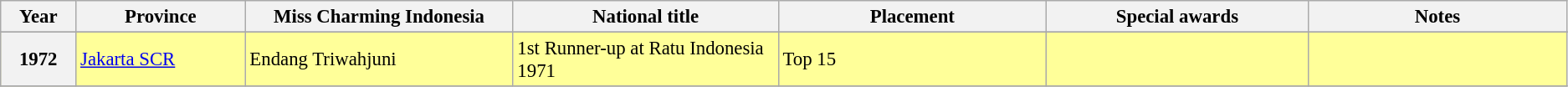<table class="wikitable " style="font-size: 95%;">
<tr>
<th width="60">Year</th>
<th width="150">Province</th>
<th width="250">Miss Charming Indonesia</th>
<th width="250">National title</th>
<th width="250">Placement</th>
<th width="250">Special awards</th>
<th width="250">Notes</th>
</tr>
<tr>
</tr>
<tr style="background-color:#FFFF99; ">
<th>1972</th>
<td><a href='#'>Jakarta SCR</a></td>
<td>Endang Triwahjuni</td>
<td>1st Runner-up at Ratu Indonesia 1971</td>
<td>Top 15</td>
<td></td>
<td></td>
</tr>
<tr>
</tr>
</table>
